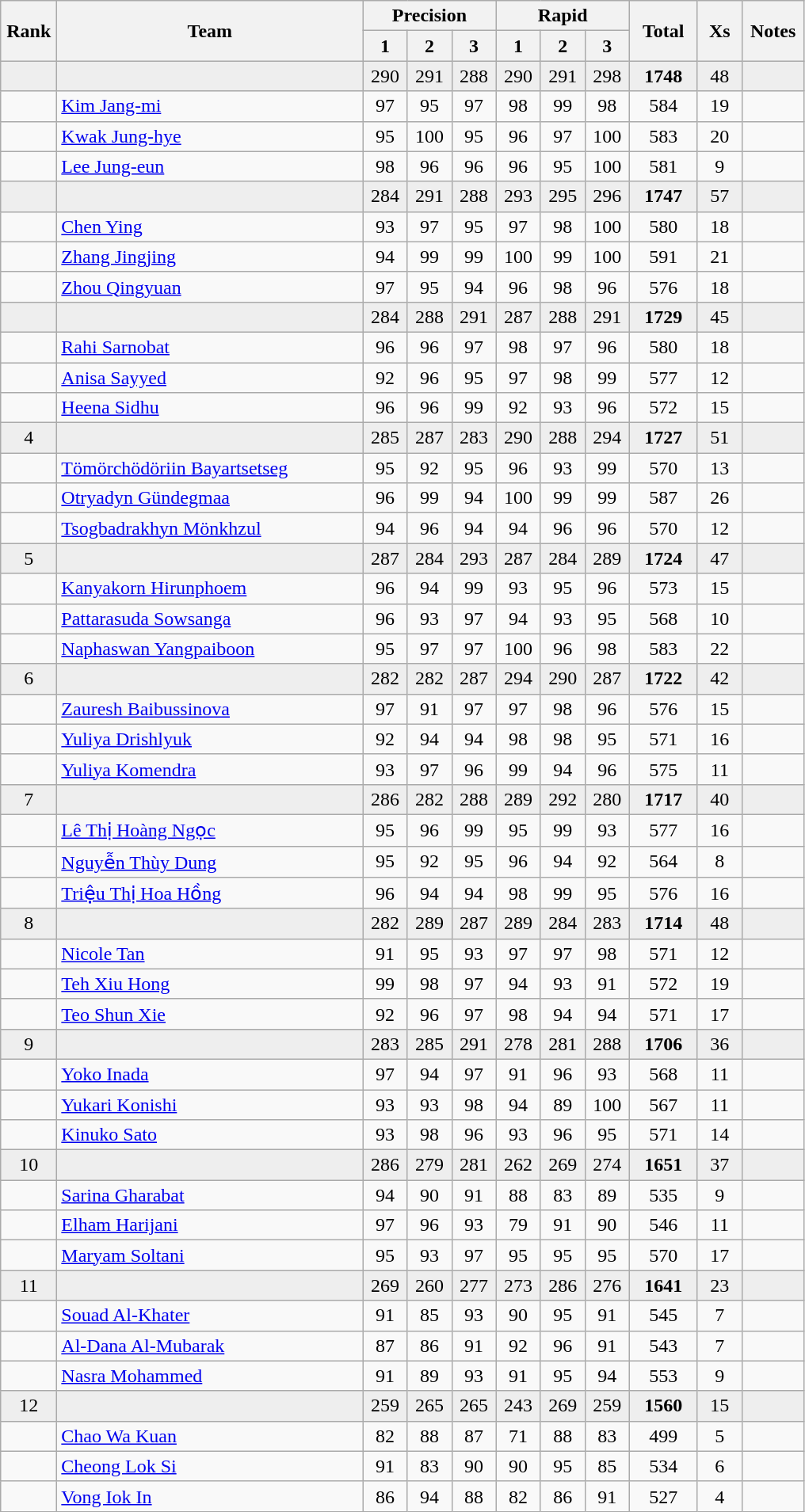<table class="wikitable" style="text-align:center">
<tr>
<th rowspan=2 width=40>Rank</th>
<th rowspan=2 width=250>Team</th>
<th colspan=3>Precision</th>
<th colspan=3>Rapid</th>
<th rowspan=2 width=50>Total</th>
<th rowspan=2 width=30>Xs</th>
<th rowspan=2 width=45>Notes</th>
</tr>
<tr>
<th width=30>1</th>
<th width=30>2</th>
<th width=30>3</th>
<th width=30>1</th>
<th width=30>2</th>
<th width=30>3</th>
</tr>
<tr bgcolor=eeeeee>
<td></td>
<td align=left></td>
<td>290</td>
<td>291</td>
<td>288</td>
<td>290</td>
<td>291</td>
<td>298</td>
<td><strong>1748</strong></td>
<td>48</td>
<td></td>
</tr>
<tr>
<td></td>
<td align=left><a href='#'>Kim Jang-mi</a></td>
<td>97</td>
<td>95</td>
<td>97</td>
<td>98</td>
<td>99</td>
<td>98</td>
<td>584</td>
<td>19</td>
<td></td>
</tr>
<tr>
<td></td>
<td align=left><a href='#'>Kwak Jung-hye</a></td>
<td>95</td>
<td>100</td>
<td>95</td>
<td>96</td>
<td>97</td>
<td>100</td>
<td>583</td>
<td>20</td>
<td></td>
</tr>
<tr>
<td></td>
<td align=left><a href='#'>Lee Jung-eun</a></td>
<td>98</td>
<td>96</td>
<td>96</td>
<td>96</td>
<td>95</td>
<td>100</td>
<td>581</td>
<td>9</td>
<td></td>
</tr>
<tr bgcolor=eeeeee>
<td></td>
<td align=left></td>
<td>284</td>
<td>291</td>
<td>288</td>
<td>293</td>
<td>295</td>
<td>296</td>
<td><strong>1747</strong></td>
<td>57</td>
<td></td>
</tr>
<tr>
<td></td>
<td align=left><a href='#'>Chen Ying</a></td>
<td>93</td>
<td>97</td>
<td>95</td>
<td>97</td>
<td>98</td>
<td>100</td>
<td>580</td>
<td>18</td>
<td></td>
</tr>
<tr>
<td></td>
<td align=left><a href='#'>Zhang Jingjing</a></td>
<td>94</td>
<td>99</td>
<td>99</td>
<td>100</td>
<td>99</td>
<td>100</td>
<td>591</td>
<td>21</td>
<td></td>
</tr>
<tr>
<td></td>
<td align=left><a href='#'>Zhou Qingyuan</a></td>
<td>97</td>
<td>95</td>
<td>94</td>
<td>96</td>
<td>98</td>
<td>96</td>
<td>576</td>
<td>18</td>
<td></td>
</tr>
<tr bgcolor=eeeeee>
<td></td>
<td align=left></td>
<td>284</td>
<td>288</td>
<td>291</td>
<td>287</td>
<td>288</td>
<td>291</td>
<td><strong>1729</strong></td>
<td>45</td>
<td></td>
</tr>
<tr>
<td></td>
<td align=left><a href='#'>Rahi Sarnobat</a></td>
<td>96</td>
<td>96</td>
<td>97</td>
<td>98</td>
<td>97</td>
<td>96</td>
<td>580</td>
<td>18</td>
<td></td>
</tr>
<tr>
<td></td>
<td align=left><a href='#'>Anisa Sayyed</a></td>
<td>92</td>
<td>96</td>
<td>95</td>
<td>97</td>
<td>98</td>
<td>99</td>
<td>577</td>
<td>12</td>
<td></td>
</tr>
<tr>
<td></td>
<td align=left><a href='#'>Heena Sidhu</a></td>
<td>96</td>
<td>96</td>
<td>99</td>
<td>92</td>
<td>93</td>
<td>96</td>
<td>572</td>
<td>15</td>
<td></td>
</tr>
<tr bgcolor=eeeeee>
<td>4</td>
<td align=left></td>
<td>285</td>
<td>287</td>
<td>283</td>
<td>290</td>
<td>288</td>
<td>294</td>
<td><strong>1727</strong></td>
<td>51</td>
<td></td>
</tr>
<tr>
<td></td>
<td align=left><a href='#'>Tömörchödöriin Bayartsetseg</a></td>
<td>95</td>
<td>92</td>
<td>95</td>
<td>96</td>
<td>93</td>
<td>99</td>
<td>570</td>
<td>13</td>
<td></td>
</tr>
<tr>
<td></td>
<td align=left><a href='#'>Otryadyn Gündegmaa</a></td>
<td>96</td>
<td>99</td>
<td>94</td>
<td>100</td>
<td>99</td>
<td>99</td>
<td>587</td>
<td>26</td>
<td></td>
</tr>
<tr>
<td></td>
<td align=left><a href='#'>Tsogbadrakhyn Mönkhzul</a></td>
<td>94</td>
<td>96</td>
<td>94</td>
<td>94</td>
<td>96</td>
<td>96</td>
<td>570</td>
<td>12</td>
<td></td>
</tr>
<tr bgcolor=eeeeee>
<td>5</td>
<td align=left></td>
<td>287</td>
<td>284</td>
<td>293</td>
<td>287</td>
<td>284</td>
<td>289</td>
<td><strong>1724</strong></td>
<td>47</td>
<td></td>
</tr>
<tr>
<td></td>
<td align=left><a href='#'>Kanyakorn Hirunphoem</a></td>
<td>96</td>
<td>94</td>
<td>99</td>
<td>93</td>
<td>95</td>
<td>96</td>
<td>573</td>
<td>15</td>
<td></td>
</tr>
<tr>
<td></td>
<td align=left><a href='#'>Pattarasuda Sowsanga</a></td>
<td>96</td>
<td>93</td>
<td>97</td>
<td>94</td>
<td>93</td>
<td>95</td>
<td>568</td>
<td>10</td>
<td></td>
</tr>
<tr>
<td></td>
<td align=left><a href='#'>Naphaswan Yangpaiboon</a></td>
<td>95</td>
<td>97</td>
<td>97</td>
<td>100</td>
<td>96</td>
<td>98</td>
<td>583</td>
<td>22</td>
<td></td>
</tr>
<tr bgcolor=eeeeee>
<td>6</td>
<td align=left></td>
<td>282</td>
<td>282</td>
<td>287</td>
<td>294</td>
<td>290</td>
<td>287</td>
<td><strong>1722</strong></td>
<td>42</td>
<td></td>
</tr>
<tr>
<td></td>
<td align=left><a href='#'>Zauresh Baibussinova</a></td>
<td>97</td>
<td>91</td>
<td>97</td>
<td>97</td>
<td>98</td>
<td>96</td>
<td>576</td>
<td>15</td>
<td></td>
</tr>
<tr>
<td></td>
<td align=left><a href='#'>Yuliya Drishlyuk</a></td>
<td>92</td>
<td>94</td>
<td>94</td>
<td>98</td>
<td>98</td>
<td>95</td>
<td>571</td>
<td>16</td>
<td></td>
</tr>
<tr>
<td></td>
<td align=left><a href='#'>Yuliya Komendra</a></td>
<td>93</td>
<td>97</td>
<td>96</td>
<td>99</td>
<td>94</td>
<td>96</td>
<td>575</td>
<td>11</td>
<td></td>
</tr>
<tr bgcolor=eeeeee>
<td>7</td>
<td align=left></td>
<td>286</td>
<td>282</td>
<td>288</td>
<td>289</td>
<td>292</td>
<td>280</td>
<td><strong>1717</strong></td>
<td>40</td>
<td></td>
</tr>
<tr>
<td></td>
<td align=left><a href='#'>Lê Thị Hoàng Ngọc</a></td>
<td>95</td>
<td>96</td>
<td>99</td>
<td>95</td>
<td>99</td>
<td>93</td>
<td>577</td>
<td>16</td>
<td></td>
</tr>
<tr>
<td></td>
<td align=left><a href='#'>Nguyễn Thùy Dung</a></td>
<td>95</td>
<td>92</td>
<td>95</td>
<td>96</td>
<td>94</td>
<td>92</td>
<td>564</td>
<td>8</td>
<td></td>
</tr>
<tr>
<td></td>
<td align=left><a href='#'>Triệu Thị Hoa Hồng</a></td>
<td>96</td>
<td>94</td>
<td>94</td>
<td>98</td>
<td>99</td>
<td>95</td>
<td>576</td>
<td>16</td>
<td></td>
</tr>
<tr bgcolor=eeeeee>
<td>8</td>
<td align=left></td>
<td>282</td>
<td>289</td>
<td>287</td>
<td>289</td>
<td>284</td>
<td>283</td>
<td><strong>1714</strong></td>
<td>48</td>
<td></td>
</tr>
<tr>
<td></td>
<td align=left><a href='#'>Nicole Tan</a></td>
<td>91</td>
<td>95</td>
<td>93</td>
<td>97</td>
<td>97</td>
<td>98</td>
<td>571</td>
<td>12</td>
<td></td>
</tr>
<tr>
<td></td>
<td align=left><a href='#'>Teh Xiu Hong</a></td>
<td>99</td>
<td>98</td>
<td>97</td>
<td>94</td>
<td>93</td>
<td>91</td>
<td>572</td>
<td>19</td>
<td></td>
</tr>
<tr>
<td></td>
<td align=left><a href='#'>Teo Shun Xie</a></td>
<td>92</td>
<td>96</td>
<td>97</td>
<td>98</td>
<td>94</td>
<td>94</td>
<td>571</td>
<td>17</td>
<td></td>
</tr>
<tr bgcolor=eeeeee>
<td>9</td>
<td align=left></td>
<td>283</td>
<td>285</td>
<td>291</td>
<td>278</td>
<td>281</td>
<td>288</td>
<td><strong>1706</strong></td>
<td>36</td>
<td></td>
</tr>
<tr>
<td></td>
<td align=left><a href='#'>Yoko Inada</a></td>
<td>97</td>
<td>94</td>
<td>97</td>
<td>91</td>
<td>96</td>
<td>93</td>
<td>568</td>
<td>11</td>
<td></td>
</tr>
<tr>
<td></td>
<td align=left><a href='#'>Yukari Konishi</a></td>
<td>93</td>
<td>93</td>
<td>98</td>
<td>94</td>
<td>89</td>
<td>100</td>
<td>567</td>
<td>11</td>
<td></td>
</tr>
<tr>
<td></td>
<td align=left><a href='#'>Kinuko Sato</a></td>
<td>93</td>
<td>98</td>
<td>96</td>
<td>93</td>
<td>96</td>
<td>95</td>
<td>571</td>
<td>14</td>
<td></td>
</tr>
<tr bgcolor=eeeeee>
<td>10</td>
<td align=left></td>
<td>286</td>
<td>279</td>
<td>281</td>
<td>262</td>
<td>269</td>
<td>274</td>
<td><strong>1651</strong></td>
<td>37</td>
<td></td>
</tr>
<tr>
<td></td>
<td align=left><a href='#'>Sarina Gharabat</a></td>
<td>94</td>
<td>90</td>
<td>91</td>
<td>88</td>
<td>83</td>
<td>89</td>
<td>535</td>
<td>9</td>
<td></td>
</tr>
<tr>
<td></td>
<td align=left><a href='#'>Elham Harijani</a></td>
<td>97</td>
<td>96</td>
<td>93</td>
<td>79</td>
<td>91</td>
<td>90</td>
<td>546</td>
<td>11</td>
<td></td>
</tr>
<tr>
<td></td>
<td align=left><a href='#'>Maryam Soltani</a></td>
<td>95</td>
<td>93</td>
<td>97</td>
<td>95</td>
<td>95</td>
<td>95</td>
<td>570</td>
<td>17</td>
<td></td>
</tr>
<tr bgcolor=eeeeee>
<td>11</td>
<td align=left></td>
<td>269</td>
<td>260</td>
<td>277</td>
<td>273</td>
<td>286</td>
<td>276</td>
<td><strong>1641</strong></td>
<td>23</td>
<td></td>
</tr>
<tr>
<td></td>
<td align=left><a href='#'>Souad Al-Khater</a></td>
<td>91</td>
<td>85</td>
<td>93</td>
<td>90</td>
<td>95</td>
<td>91</td>
<td>545</td>
<td>7</td>
<td></td>
</tr>
<tr>
<td></td>
<td align=left><a href='#'>Al-Dana Al-Mubarak</a></td>
<td>87</td>
<td>86</td>
<td>91</td>
<td>92</td>
<td>96</td>
<td>91</td>
<td>543</td>
<td>7</td>
<td></td>
</tr>
<tr>
<td></td>
<td align=left><a href='#'>Nasra Mohammed</a></td>
<td>91</td>
<td>89</td>
<td>93</td>
<td>91</td>
<td>95</td>
<td>94</td>
<td>553</td>
<td>9</td>
<td></td>
</tr>
<tr bgcolor=eeeeee>
<td>12</td>
<td align=left></td>
<td>259</td>
<td>265</td>
<td>265</td>
<td>243</td>
<td>269</td>
<td>259</td>
<td><strong>1560</strong></td>
<td>15</td>
<td></td>
</tr>
<tr>
<td></td>
<td align=left><a href='#'>Chao Wa Kuan</a></td>
<td>82</td>
<td>88</td>
<td>87</td>
<td>71</td>
<td>88</td>
<td>83</td>
<td>499</td>
<td>5</td>
<td></td>
</tr>
<tr>
<td></td>
<td align=left><a href='#'>Cheong Lok Si</a></td>
<td>91</td>
<td>83</td>
<td>90</td>
<td>90</td>
<td>95</td>
<td>85</td>
<td>534</td>
<td>6</td>
<td></td>
</tr>
<tr>
<td></td>
<td align=left><a href='#'>Vong Iok In</a></td>
<td>86</td>
<td>94</td>
<td>88</td>
<td>82</td>
<td>86</td>
<td>91</td>
<td>527</td>
<td>4</td>
<td></td>
</tr>
</table>
